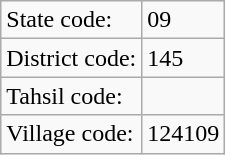<table class="wikitable sortable|right">
<tr>
<td>State code:</td>
<td>09</td>
</tr>
<tr>
<td>District code:</td>
<td>145</td>
</tr>
<tr>
<td>Tahsil code:</td>
<td></td>
</tr>
<tr>
<td>Village code:</td>
<td>124109</td>
</tr>
</table>
